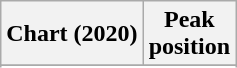<table class="wikitable sortable plainrowheaders" style="text-align:center">
<tr>
<th scope="col">Chart (2020)</th>
<th scope="col">Peak<br>position</th>
</tr>
<tr>
</tr>
<tr>
</tr>
</table>
